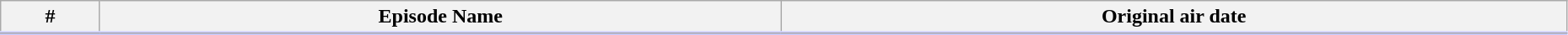<table class="wikitable"  style="width:98%; background:#fff;">
<tr style="border-bottom:3px solid #CCF">
<th>#</th>
<th>Episode Name</th>
<th>Original air date</th>
</tr>
<tr>
</tr>
</table>
